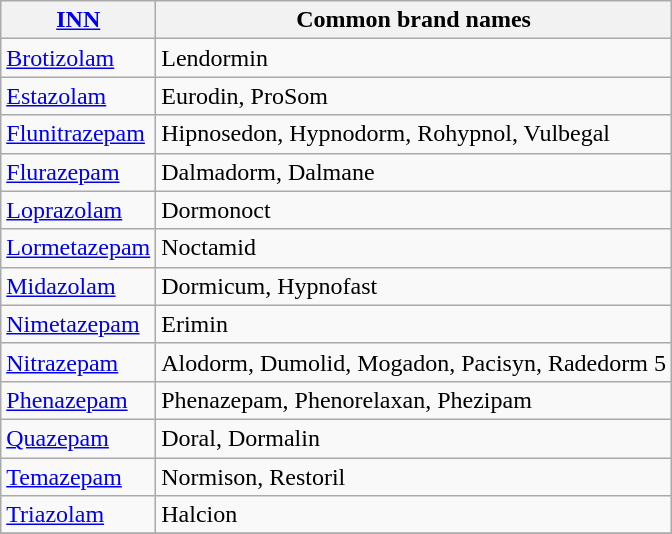<table class="wikitable">
<tr>
<th><a href='#'>INN</a></th>
<th>Common brand names</th>
</tr>
<tr>
<td><a href='#'>Brotizolam</a></td>
<td>Lendormin</td>
</tr>
<tr>
<td><a href='#'>Estazolam</a></td>
<td>Eurodin, ProSom</td>
</tr>
<tr>
<td><a href='#'>Flunitrazepam</a></td>
<td>Hipnosedon, Hypnodorm, Rohypnol, Vulbegal</td>
</tr>
<tr>
<td><a href='#'>Flurazepam</a></td>
<td>Dalmadorm, Dalmane</td>
</tr>
<tr>
<td><a href='#'>Loprazolam</a></td>
<td>Dormonoct</td>
</tr>
<tr>
<td><a href='#'>Lormetazepam</a></td>
<td>Noctamid</td>
</tr>
<tr>
<td><a href='#'>Midazolam</a></td>
<td>Dormicum, Hypnofast</td>
</tr>
<tr>
<td><a href='#'>Nimetazepam</a></td>
<td>Erimin</td>
</tr>
<tr>
<td><a href='#'>Nitrazepam</a></td>
<td>Alodorm, Dumolid, Mogadon, Pacisyn, Radedorm 5</td>
</tr>
<tr>
<td><a href='#'>Phenazepam</a></td>
<td>Phenazepam, Phenorelaxan, Phezipam</td>
</tr>
<tr>
<td><a href='#'>Quazepam</a></td>
<td>Doral, Dormalin</td>
</tr>
<tr>
<td><a href='#'>Temazepam</a></td>
<td>Normison, Restoril</td>
</tr>
<tr>
<td><a href='#'>Triazolam</a></td>
<td>Halcion</td>
</tr>
<tr>
</tr>
</table>
